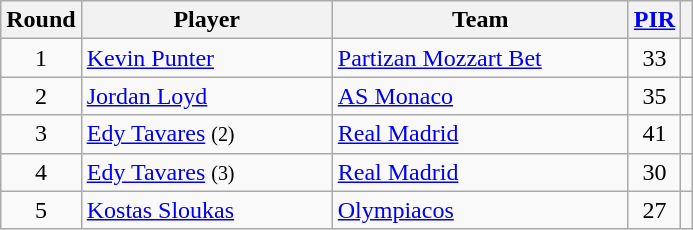<table class="wikitable sortable" style="text-align: center;">
<tr>
<th>Round</th>
<th style="width:160px;">Player</th>
<th style="width:190px;">Team</th>
<th><a href='#'>PIR</a></th>
<th></th>
</tr>
<tr>
<td>1</td>
<td style="text-align:left;"> <a href='#'>Kevin Punter</a></td>
<td style="text-align:left;"> <a href='#'>Partizan Mozzart Bet</a></td>
<td>33</td>
<td></td>
</tr>
<tr>
<td>2</td>
<td style="text-align:left;"> <a href='#'>Jordan Loyd</a></td>
<td style="text-align:left;"> <a href='#'>AS Monaco</a></td>
<td>35</td>
<td></td>
</tr>
<tr>
<td>3</td>
<td style="text-align:left;"> <a href='#'>Edy Tavares</a> <small>(2)</small></td>
<td style="text-align:left;"> <a href='#'>Real Madrid</a></td>
<td>41</td>
<td></td>
</tr>
<tr>
<td>4</td>
<td style="text-align:left;"> <a href='#'>Edy Tavares</a> <small>(3)</small></td>
<td style="text-align:left;"> <a href='#'>Real Madrid</a></td>
<td>30</td>
<td></td>
</tr>
<tr>
<td>5</td>
<td style="text-align:left;"> <a href='#'>Kostas Sloukas</a></td>
<td style="text-align:left;"> <a href='#'>Olympiacos</a></td>
<td>27</td>
<td></td>
</tr>
</table>
